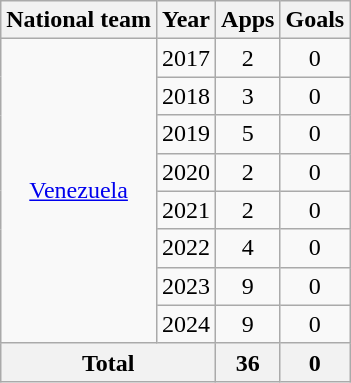<table class="wikitable" style="text-align:center">
<tr>
<th>National team</th>
<th>Year</th>
<th>Apps</th>
<th>Goals</th>
</tr>
<tr>
<td rowspan="8"><a href='#'>Venezuela</a></td>
<td>2017</td>
<td>2</td>
<td>0</td>
</tr>
<tr>
<td>2018</td>
<td>3</td>
<td>0</td>
</tr>
<tr>
<td>2019</td>
<td>5</td>
<td>0</td>
</tr>
<tr>
<td>2020</td>
<td>2</td>
<td>0</td>
</tr>
<tr>
<td>2021</td>
<td>2</td>
<td>0</td>
</tr>
<tr>
<td>2022</td>
<td>4</td>
<td>0</td>
</tr>
<tr>
<td>2023</td>
<td>9</td>
<td>0</td>
</tr>
<tr>
<td>2024</td>
<td>9</td>
<td>0</td>
</tr>
<tr>
<th colspan="2">Total</th>
<th>36</th>
<th>0</th>
</tr>
</table>
